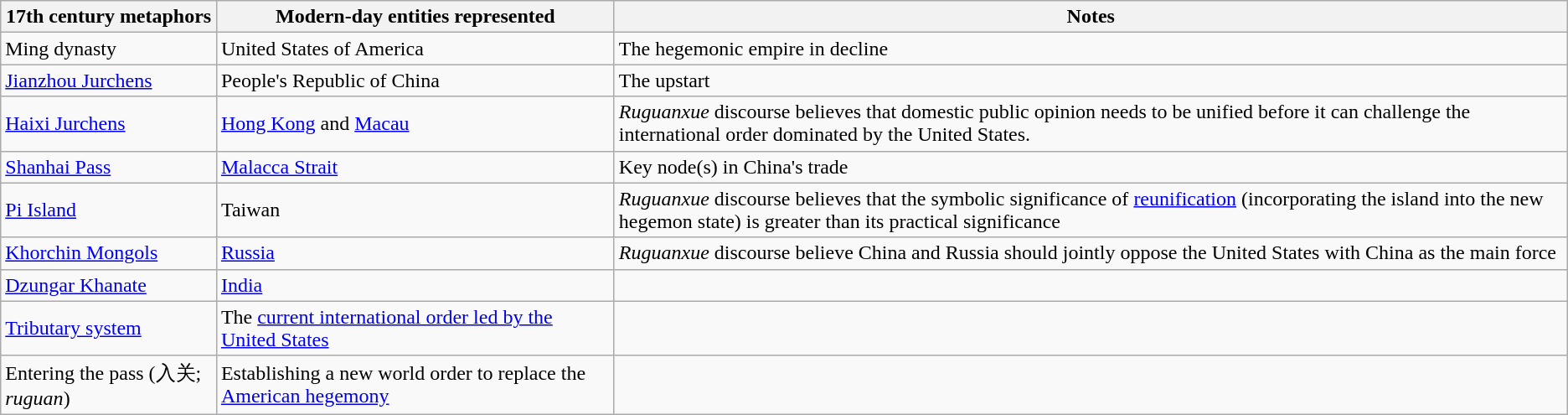<table class="wikitable">
<tr>
<th>17th century metaphors</th>
<th>Modern-day entities represented</th>
<th>Notes</th>
</tr>
<tr>
<td>Ming dynasty</td>
<td>United States of America</td>
<td>The hegemonic empire in decline</td>
</tr>
<tr>
<td><a href='#'>Jianzhou Jurchens</a></td>
<td>People's Republic of China</td>
<td>The upstart</td>
</tr>
<tr>
<td><a href='#'>Haixi Jurchens</a></td>
<td><a href='#'>Hong Kong</a> and <a href='#'>Macau</a></td>
<td><em>Ruguanxue</em> discourse believes that domestic public opinion needs to be unified before it can challenge the international order dominated by the United States.</td>
</tr>
<tr>
<td><a href='#'>Shanhai Pass</a></td>
<td><a href='#'>Malacca Strait</a></td>
<td>Key node(s) in China's trade</td>
</tr>
<tr>
<td><a href='#'>Pi Island</a></td>
<td>Taiwan</td>
<td><em>Ruguanxue</em> discourse believes that the symbolic significance of <a href='#'>reunification</a> (incorporating the island into the new hegemon state) is greater than its practical significance</td>
</tr>
<tr>
<td><a href='#'>Khorchin Mongols</a></td>
<td><a href='#'>Russia</a></td>
<td><em>Ruguanxue</em> discourse believe China and Russia should jointly oppose the United States with China as the main force</td>
</tr>
<tr>
<td><a href='#'>Dzungar Khanate</a></td>
<td><a href='#'>India</a></td>
<td></td>
</tr>
<tr>
<td><a href='#'>Tributary system</a></td>
<td>The <a href='#'>current international order led by the United States</a></td>
<td></td>
</tr>
<tr>
<td>Entering the pass (入关; <em>ruguan</em>)</td>
<td>Establishing a new world order to replace the <a href='#'>American hegemony</a></td>
</tr>
</table>
